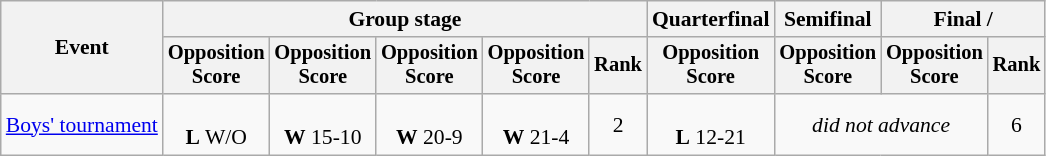<table class="wikitable" style="font-size:90%">
<tr>
<th rowspan=2>Event</th>
<th colspan=5>Group stage</th>
<th>Quarterfinal</th>
<th>Semifinal</th>
<th colspan=2>Final / </th>
</tr>
<tr style="font-size:95%">
<th>Opposition<br>Score</th>
<th>Opposition<br>Score</th>
<th>Opposition<br>Score</th>
<th>Opposition<br>Score</th>
<th>Rank</th>
<th>Opposition<br>Score</th>
<th>Opposition<br>Score</th>
<th>Opposition<br>Score</th>
<th>Rank</th>
</tr>
<tr align=center>
<td align=left><a href='#'>Boys' tournament</a></td>
<td><br> <strong>L</strong> W/O</td>
<td><br> <strong>W</strong> 15-10</td>
<td><br> <strong>W</strong> 20-9</td>
<td><br> <strong>W</strong> 21-4</td>
<td>2</td>
<td><br> <strong>L</strong> 12-21</td>
<td colspan=2><em>did not advance</em></td>
<td>6</td>
</tr>
</table>
